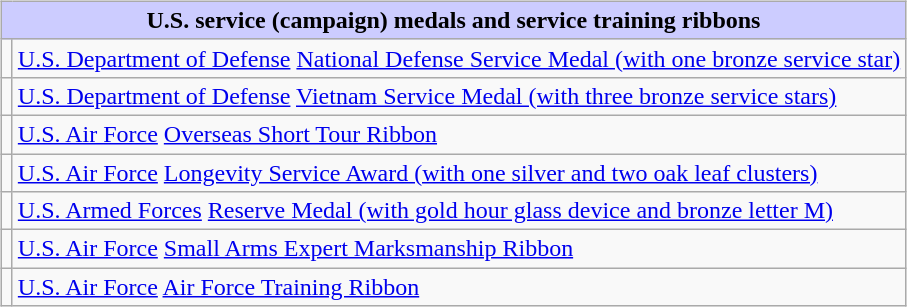<table style="width:100%;">
<tr>
<td valign="top"><br><table class="wikitable">
<tr style="background:#ccf; text-align:center;">
<td colspan=2><strong>U.S. service (campaign) medals and service training ribbons</strong></td>
</tr>
<tr>
<td></td>
<td><a href='#'>U.S. Department of Defense</a> <a href='#'>National Defense Service Medal (with one bronze service star)</a></td>
</tr>
<tr>
<td></td>
<td><a href='#'>U.S. Department of Defense</a> <a href='#'>Vietnam Service Medal (with three bronze service stars)</a></td>
</tr>
<tr>
<td></td>
<td><a href='#'>U.S. Air Force</a> <a href='#'>Overseas Short Tour Ribbon</a></td>
</tr>
<tr>
<td></td>
<td><a href='#'>U.S. Air Force</a> <a href='#'>Longevity Service Award (with one silver and two oak leaf clusters)</a></td>
</tr>
<tr>
<td></td>
<td><a href='#'>U.S. Armed Forces</a> <a href='#'>Reserve Medal (with gold hour glass device and bronze letter M)</a></td>
</tr>
<tr>
<td></td>
<td><a href='#'>U.S. Air Force</a> <a href='#'>Small Arms Expert Marksmanship Ribbon</a></td>
</tr>
<tr>
<td></td>
<td><a href='#'>U.S. Air Force</a> <a href='#'>Air Force Training Ribbon</a></td>
</tr>
</table>
</td>
</tr>
</table>
